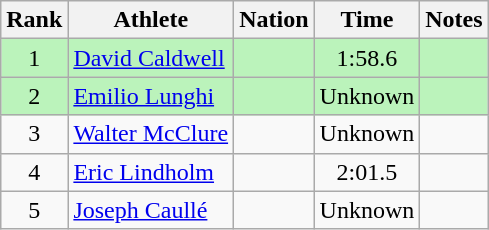<table class="wikitable sortable" style="text-align:center">
<tr>
<th>Rank</th>
<th>Athlete</th>
<th>Nation</th>
<th>Time</th>
<th>Notes</th>
</tr>
<tr bgcolor=bbf3bb>
<td>1</td>
<td align=left><a href='#'>David Caldwell</a></td>
<td align=left></td>
<td>1:58.6</td>
<td></td>
</tr>
<tr bgcolor=bbf3bb>
<td>2</td>
<td align=left><a href='#'>Emilio Lunghi</a></td>
<td align=left></td>
<td data-sort-value=1:59.0>Unknown</td>
<td></td>
</tr>
<tr>
<td>3</td>
<td align=left><a href='#'>Walter McClure</a></td>
<td align=left></td>
<td data-sort-value=2:00.0>Unknown</td>
<td></td>
</tr>
<tr>
<td>4</td>
<td align=left><a href='#'>Eric Lindholm</a></td>
<td align=left></td>
<td>2:01.5</td>
<td></td>
</tr>
<tr>
<td>5</td>
<td align=left><a href='#'>Joseph Caullé</a></td>
<td align=left></td>
<td data-sort-value=5:00.0>Unknown</td>
<td></td>
</tr>
</table>
